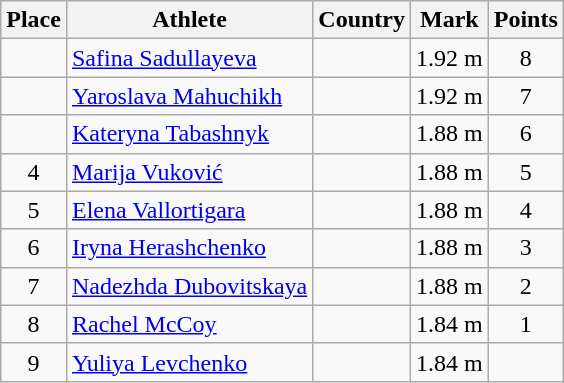<table class="wikitable">
<tr>
<th>Place</th>
<th>Athlete</th>
<th>Country</th>
<th>Mark</th>
<th>Points</th>
</tr>
<tr>
<td align=center></td>
<td><a href='#'>Safina Sadullayeva</a></td>
<td></td>
<td>1.92 m</td>
<td align=center>8</td>
</tr>
<tr>
<td align=center></td>
<td><a href='#'>Yaroslava Mahuchikh</a></td>
<td></td>
<td>1.92 m</td>
<td align=center>7</td>
</tr>
<tr>
<td align=center></td>
<td><a href='#'>Kateryna Tabashnyk</a></td>
<td></td>
<td>1.88 m</td>
<td align=center>6</td>
</tr>
<tr>
<td align=center>4</td>
<td><a href='#'>Marija Vuković</a></td>
<td></td>
<td>1.88 m</td>
<td align=center>5</td>
</tr>
<tr>
<td align=center>5</td>
<td><a href='#'>Elena Vallortigara</a></td>
<td></td>
<td>1.88 m</td>
<td align=center>4</td>
</tr>
<tr>
<td align=center>6</td>
<td><a href='#'>Iryna Herashchenko</a></td>
<td></td>
<td>1.88 m</td>
<td align=center>3</td>
</tr>
<tr>
<td align=center>7</td>
<td><a href='#'>Nadezhda Dubovitskaya</a></td>
<td></td>
<td>1.88 m</td>
<td align=center>2</td>
</tr>
<tr>
<td align=center>8</td>
<td><a href='#'>Rachel McCoy</a></td>
<td></td>
<td>1.84 m</td>
<td align=center>1</td>
</tr>
<tr>
<td align=center>9</td>
<td><a href='#'>Yuliya Levchenko</a></td>
<td></td>
<td>1.84 m</td>
<td align=center></td>
</tr>
</table>
